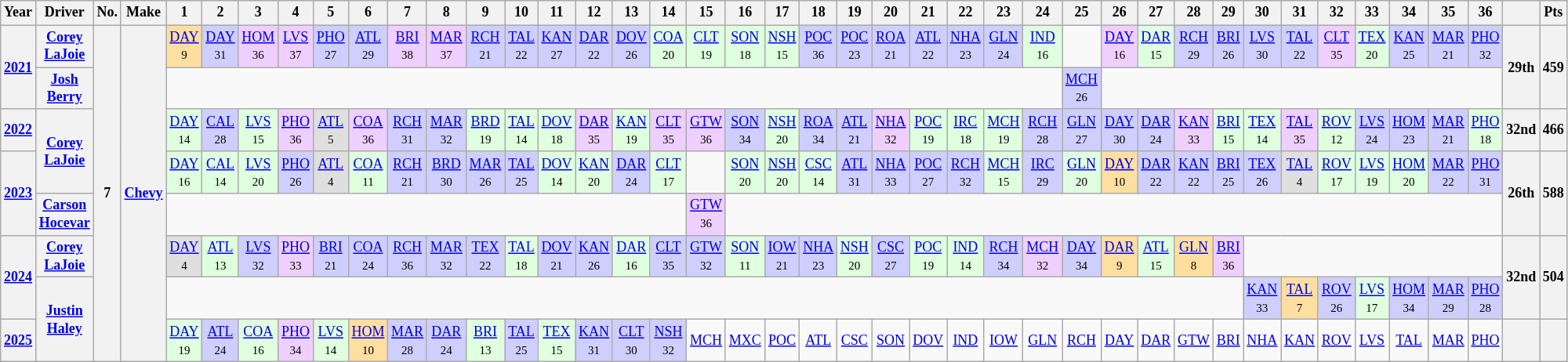<table class="wikitable" style="text-align:center; font-size:75%">
<tr>
<th>Year</th>
<th>Driver</th>
<th>No.</th>
<th>Make</th>
<th>1</th>
<th>2</th>
<th>3</th>
<th>4</th>
<th>5</th>
<th>6</th>
<th>7</th>
<th>8</th>
<th>9</th>
<th>10</th>
<th>11</th>
<th>12</th>
<th>13</th>
<th>14</th>
<th>15</th>
<th>16</th>
<th>17</th>
<th>18</th>
<th>19</th>
<th>20</th>
<th>21</th>
<th>22</th>
<th>23</th>
<th>24</th>
<th>25</th>
<th>26</th>
<th>27</th>
<th>28</th>
<th>29</th>
<th>30</th>
<th>31</th>
<th>32</th>
<th>33</th>
<th>34</th>
<th>35</th>
<th>36</th>
<th></th>
<th>Pts</th>
</tr>
<tr>
<th rowspan=2><a href='#'>2021</a></th>
<th><a href='#'>Corey LaJoie</a></th>
<th rowspan="8">7</th>
<th rowspan="8"><a href='#'>Chevy</a></th>
<td style="background:#FFDF9F;"><a href='#'>DAY</a><br><small>9</small></td>
<td style="background:#CFCFFF;"><a href='#'>DAY</a><br><small>31</small></td>
<td style="background:#EFCFFF;"><a href='#'>HOM</a><br><small>36</small></td>
<td style="background:#EFCFFF;"><a href='#'>LVS</a><br><small>37</small></td>
<td style="background:#CFCFFF;"><a href='#'>PHO</a><br><small>27</small></td>
<td style="background:#CFCFFF;"><a href='#'>ATL</a><br><small>29</small></td>
<td style="background:#EFCFFF;"><a href='#'>BRI</a><br><small>38</small></td>
<td style="background:#EFCFFF;"><a href='#'>MAR</a><br><small>37</small></td>
<td style="background:#CFCFFF;"><a href='#'>RCH</a><br><small>21</small></td>
<td style="background:#CFCFFF;"><a href='#'>TAL</a><br><small>22</small></td>
<td style="background:#CFCFFF;"><a href='#'>KAN</a><br><small>27</small></td>
<td style="background:#CFCFFF;"><a href='#'>DAR</a><br><small>22</small></td>
<td style="background:#CFCFFF;"><a href='#'>DOV</a><br><small>26</small></td>
<td style="background:#DFFFDF;"><a href='#'>COA</a><br><small>20</small></td>
<td style="background:#DFFFDF;"><a href='#'>CLT</a><br><small>19</small></td>
<td style="background:#DFFFDF;"><a href='#'>SON</a><br><small>18</small></td>
<td style="background:#DFFFDF;"><a href='#'>NSH</a><br><small>15</small></td>
<td style="background:#CFCFFF;"><a href='#'>POC</a><br><small>36</small></td>
<td style="background:#CFCFFF;"><a href='#'>POC</a><br><small>23</small></td>
<td style="background:#CFCFFF;"><a href='#'>ROA</a><br><small>21</small></td>
<td style="background:#CFCFFF;"><a href='#'>ATL</a><br><small>22</small></td>
<td style="background:#CFCFFF;"><a href='#'>NHA</a><br><small>23</small></td>
<td style="background:#CFCFFF;"><a href='#'>GLN</a><br><small>24</small></td>
<td style="background:#DFFFDF;"><a href='#'>IND</a><br><small>16</small></td>
<td colspan=1></td>
<td style="background:#EFCFFF;"><a href='#'>DAY</a><br><small>16</small></td>
<td style="background:#DFFFDF;"><a href='#'>DAR</a><br><small>15</small></td>
<td style="background:#CFCFFF;"><a href='#'>RCH</a><br><small>29</small></td>
<td style="background:#CFCFFF;"><a href='#'>BRI</a><br><small>26</small></td>
<td style="background:#CFCFFF;"><a href='#'>LVS</a><br><small>30</small></td>
<td style="background:#CFCFFF;"><a href='#'>TAL</a><br><small>22</small></td>
<td style="background:#EFCFFF;"><a href='#'>CLT</a><br><small>35</small></td>
<td style="background:#DFFFDF;"><a href='#'>TEX</a><br><small>20</small></td>
<td style="background:#CFCFFF;"><a href='#'>KAN</a><br><small>25</small></td>
<td style="background:#CFCFFF;"><a href='#'>MAR</a><br><small>21</small></td>
<td style="background:#CFCFFF;"><a href='#'>PHO</a><br><small>32</small></td>
<th rowspan=2>29th</th>
<th rowspan=2>459</th>
</tr>
<tr>
<th><a href='#'>Josh Berry</a></th>
<td colspan=24></td>
<td style="background:#CFCFFF;"><a href='#'>MCH</a><br><small>26</small></td>
<td colspan=11></td>
</tr>
<tr>
<th><a href='#'>2022</a></th>
<th rowspan=2><a href='#'>Corey LaJoie</a></th>
<td style="background:#DFFFDF;"><a href='#'>DAY</a><br><small>14</small></td>
<td style="background:#CFCFFF;"><a href='#'>CAL</a><br><small>28</small></td>
<td style="background:#DFFFDF;"><a href='#'>LVS</a><br><small>15</small></td>
<td style="background:#EFCFFF;"><a href='#'>PHO</a><br><small>36</small></td>
<td style="background:#DFDFDF;"><a href='#'>ATL</a><br><small>5</small></td>
<td style="background:#EFCFFF;"><a href='#'>COA</a><br><small>36</small></td>
<td style="background:#CFCFFF;"><a href='#'>RCH</a><br><small>31</small></td>
<td style="background:#CFCFFF;"><a href='#'>MAR</a><br><small>32</small></td>
<td style="background:#DFFFDF;"><a href='#'>BRD</a><br><small>19</small></td>
<td style="background:#DFFFDF;"><a href='#'>TAL</a><br><small>14</small></td>
<td style="background:#DFFFDF;"><a href='#'>DOV</a><br><small>18</small></td>
<td style="background:#EFCFFF;"><a href='#'>DAR</a><br><small>35</small></td>
<td style="background:#DFFFDF;"><a href='#'>KAN</a><br><small>19</small></td>
<td style="background:#EFCFFF;"><a href='#'>CLT</a><br><small>35</small></td>
<td style="background:#EFCFFF;"><a href='#'>GTW</a><br><small>36</small></td>
<td style="background:#CFCFFF;"><a href='#'>SON</a><br><small>34</small></td>
<td style="background:#DFFFDF;"><a href='#'>NSH</a><br><small>20</small></td>
<td style="background:#CFCFFF;"><a href='#'>ROA</a><br><small>34</small></td>
<td style="background:#CFCFFF;"><a href='#'>ATL</a><br><small>21</small></td>
<td style="background:#EFCFFF;"><a href='#'>NHA</a><br><small>32</small></td>
<td style="background:#DFFFDF;"><a href='#'>POC</a><br><small>19</small></td>
<td style="background:#DFFFDF;"><a href='#'>IRC</a><br><small>18</small></td>
<td style="background:#DFFFDF;"><a href='#'>MCH</a><br><small>19</small></td>
<td style="background:#CFCFFF;"><a href='#'>RCH</a><br><small>28</small></td>
<td style="background:#CFCFFF;"><a href='#'>GLN</a><br><small>27</small></td>
<td style="background:#CFCFFF;"><a href='#'>DAY</a><br><small>30</small></td>
<td style="background:#CFCFFF;"><a href='#'>DAR</a><br><small>24</small></td>
<td style="background:#EFCFFF;"><a href='#'>KAN</a><br><small>33</small></td>
<td style="background:#DFFFDF;"><a href='#'>BRI</a><br><small>15</small></td>
<td style="background:#DFFFDF;"><a href='#'>TEX</a><br><small>14</small></td>
<td style="background:#EFCFFF;"><a href='#'>TAL</a><br><small>35</small></td>
<td style="background:#DFFFDF;"><a href='#'>ROV</a><br><small>12</small></td>
<td style="background:#CFCFFF;"><a href='#'>LVS</a><br><small>24</small></td>
<td style="background:#CFCFFF;"><a href='#'>HOM</a><br><small>23</small></td>
<td style="background:#CFCFFF;"><a href='#'>MAR</a><br><small>21</small></td>
<td style="background:#DFFFDF;"><a href='#'>PHO</a><br><small>18</small></td>
<th>32nd</th>
<th>466</th>
</tr>
<tr>
<th rowspan=2><a href='#'>2023</a></th>
<td style="background:#DFFFDF;"><a href='#'>DAY</a><br><small>16</small></td>
<td style="background:#DFFFDF;"><a href='#'>CAL</a><br><small>14</small></td>
<td style="background:#DFFFDF;"><a href='#'>LVS</a><br><small>20</small></td>
<td style="background:#CFCFFF;"><a href='#'>PHO</a><br><small>26</small></td>
<td style="background:#DFDFDF;"><a href='#'>ATL</a><br><small>4</small></td>
<td style="background:#DFFFDF;"><a href='#'>COA</a><br><small>11</small></td>
<td style="background:#CFCFFF;"><a href='#'>RCH</a><br><small>21</small></td>
<td style="background:#CFCFFF;"><a href='#'>BRD</a><br><small>30</small></td>
<td style="background:#CFCFFF;"><a href='#'>MAR</a><br><small>26</small></td>
<td style="background:#CFCFFF;"><a href='#'>TAL</a><br><small>25</small></td>
<td style="background:#DFFFDF;"><a href='#'>DOV</a><br><small>14</small></td>
<td style="background:#DFFFDF;"><a href='#'>KAN</a><br><small>20</small></td>
<td style="background:#CFCFFF;"><a href='#'>DAR</a><br><small>24</small></td>
<td style="background:#DFFFDF;"><a href='#'>CLT</a><br><small>17</small></td>
<td></td>
<td style="background:#DFFFDF;"><a href='#'>SON</a><br><small>20</small></td>
<td style="background:#DFFFDF;"><a href='#'>NSH</a><br><small>20</small></td>
<td style="background:#DFFFDF;"><a href='#'>CSC</a><br><small>14</small></td>
<td style="background:#CFCFFF;"><a href='#'>ATL</a><br><small>31</small></td>
<td style="background:#CFCFFF;"><a href='#'>NHA</a><br><small>33</small></td>
<td style="background:#CFCFFF;"><a href='#'>POC</a><br><small>27</small></td>
<td style="background:#CFCFFF;"><a href='#'>RCH</a><br><small>32</small></td>
<td style="background:#DFFFDF;"><a href='#'>MCH</a><br><small>15</small></td>
<td style="background:#CFCFFF;"><a href='#'>IRC</a><br><small>29</small></td>
<td style="background:#DFFFDF;"><a href='#'>GLN</a><br><small>20</small></td>
<td style="background:#FFDF9F;"><a href='#'>DAY</a><br><small>10</small></td>
<td style="background:#CFCFFF;"><a href='#'>DAR</a><br><small>22</small></td>
<td style="background:#CFCFFF;"><a href='#'>KAN</a><br><small>22</small></td>
<td style="background:#CFCFFF;"><a href='#'>BRI</a><br><small>25</small></td>
<td style="background:#CFCFFF;"><a href='#'>TEX</a><br><small>26</small></td>
<td style="background:#DFDFDF;"><a href='#'>TAL</a><br><small>4</small></td>
<td style="background:#DFFFDF;"><a href='#'>ROV</a><br><small>17</small></td>
<td style="background:#DFFFDF;"><a href='#'>LVS</a><br><small>19</small></td>
<td style="background:#DFFFDF;"><a href='#'>HOM</a><br><small>20</small></td>
<td style="background:#CFCFFF;"><a href='#'>MAR</a><br><small>22</small></td>
<td style="background:#CFCFFF;"><a href='#'>PHO</a><br><small>31</small></td>
<th rowspan=2>26th</th>
<th rowspan=2>588</th>
</tr>
<tr>
<th><a href='#'>Carson Hocevar</a></th>
<td colspan=14></td>
<td style="background:#EFCFFF;"><a href='#'>GTW</a><br><small>36</small></td>
<td colspan=21></td>
</tr>
<tr>
<th rowspan="2"><a href='#'>2024</a></th>
<th><a href='#'>Corey LaJoie</a></th>
<td style="background:#DFDFDF;"><a href='#'>DAY</a><br><small>4</small></td>
<td style="background:#DFFFDF;"><a href='#'>ATL</a><br><small>13</small></td>
<td style="background:#CFCFFF;"><a href='#'>LVS</a><br><small>32</small></td>
<td style="background:#EFCFFF;"><a href='#'>PHO</a><br><small>33</small></td>
<td style="background:#CFCFFF;"><a href='#'>BRI</a><br><small>21</small></td>
<td style="background:#CFCFFF;"><a href='#'>COA</a><br><small>24</small></td>
<td style="background:#CFCFFF;"><a href='#'>RCH</a><br><small>36</small></td>
<td style="background:#CFCFFF;"><a href='#'>MAR</a><br><small>32</small></td>
<td style="background:#CFCFFF;"><a href='#'>TEX</a><br><small>22</small></td>
<td style="background:#DFFFDF;"><a href='#'>TAL</a><br><small>18</small></td>
<td style="background:#CFCFFF;"><a href='#'>DOV</a><br><small>21</small></td>
<td style="background:#CFCFFF;"><a href='#'>KAN</a><br><small>26</small></td>
<td style="background:#DFFFDF;"><a href='#'>DAR</a><br><small>16</small></td>
<td style="background:#CFCFFF;"><a href='#'>CLT</a><br><small>35</small></td>
<td style="background:#CFCFFF;"><a href='#'>GTW</a><br><small>32</small></td>
<td style="background:#DFFFDF;"><a href='#'>SON</a><br><small>11</small></td>
<td style="background:#CFCFFF;"><a href='#'>IOW</a><br><small>21</small></td>
<td style="background:#CFCFFF;"><a href='#'>NHA</a><br><small>23</small></td>
<td style="background:#DFFFDF;"><a href='#'>NSH</a><br><small>20</small></td>
<td style="background:#CFCFFF;"><a href='#'>CSC</a><br><small>27</small></td>
<td style="background:#DFFFDF;"><a href='#'>POC</a><br><small>19</small></td>
<td style="background:#DFFFDF;"><a href='#'>IND</a><br><small>14</small></td>
<td style="background:#CFCFFF;"><a href='#'>RCH</a><br><small>34</small></td>
<td style="background:#EFCFFF;"><a href='#'>MCH</a><br><small>32</small></td>
<td style="background:#CFCFFF;"><a href='#'>DAY</a><br><small>34</small></td>
<td style="background:#FFDF9F;"><a href='#'>DAR</a><br><small>9</small></td>
<td style="background:#DFFFDF;"><a href='#'>ATL</a><br><small>15</small></td>
<td style="background:#FFDF9F;"><a href='#'>GLN</a><br><small>8</small></td>
<td style="background:#EFCFFF;"><a href='#'>BRI</a><br><small>36</small></td>
<td colspan=7></td>
<th rowspan=2>32nd</th>
<th rowspan=2>504</th>
</tr>
<tr>
<th rowspan=2><a href='#'>Justin Haley</a></th>
<td colspan="29"></td>
<td style="background:#CFCFFF;"><a href='#'>KAN</a><br><small>33</small></td>
<td style="background:#FFDF9F;"><a href='#'>TAL</a><br><small>7</small></td>
<td style="background:#CFCFFF;"><a href='#'>ROV</a><br><small>26</small></td>
<td style="background:#DFFFDF;"><a href='#'>LVS</a><br><small>17</small></td>
<td style="background:#CFCFFF;"><a href='#'>HOM</a><br><small>34</small></td>
<td style="background:#CFCFFF;"><a href='#'>MAR</a><br><small>29</small></td>
<td style="background:#CFCFFF;"><a href='#'>PHO</a><br><small>28</small></td>
</tr>
<tr>
<th><a href='#'>2025</a></th>
<td style="background:#DFFFDF;"><a href='#'>DAY</a><br><small>19</small></td>
<td style="background:#CFCFFF;"><a href='#'>ATL</a><br><small>24</small></td>
<td style="background:#DFFFDF;"><a href='#'>COA</a> <br><small>16</small></td>
<td style="background:#EFCFFF;"><a href='#'>PHO</a><br><small>34</small></td>
<td style="background:#DFFFDF;"><a href='#'>LVS</a><br><small>14</small></td>
<td style="background:#FFDF9F;"><a href='#'>HOM</a><br><small>10</small></td>
<td style="background:#CFCFFF;"><a href='#'>MAR</a><br><small>28</small></td>
<td style="background:#CFCFFF;"><a href='#'>DAR</a><br><small>24</small></td>
<td style="background:#DFFFDF;"><a href='#'>BRI</a><br><small>13</small></td>
<td style="background:#CFCFFF;"><a href='#'>TAL</a><br><small>25</small></td>
<td style="background:#DFFFDF;"><a href='#'>TEX</a><br><small>15</small></td>
<td style="background:#CFCFFF;"><a href='#'>KAN</a><br><small>31</small></td>
<td style="background:#CFCFFF;"><a href='#'>CLT</a><br><small>30</small></td>
<td style="background:#CFCFFF;"><a href='#'>NSH</a><br><small>32</small></td>
<td><a href='#'>MCH</a></td>
<td><a href='#'>MXC</a></td>
<td><a href='#'>POC</a></td>
<td><a href='#'>ATL</a></td>
<td><a href='#'>CSC</a></td>
<td><a href='#'>SON</a></td>
<td><a href='#'>DOV</a></td>
<td><a href='#'>IND</a></td>
<td><a href='#'>IOW</a></td>
<td><a href='#'>GLN</a></td>
<td><a href='#'>RCH</a></td>
<td><a href='#'>DAY</a></td>
<td><a href='#'>DAR</a></td>
<td><a href='#'>GTW</a></td>
<td><a href='#'>BRI</a></td>
<td><a href='#'>NHA</a></td>
<td><a href='#'>KAN</a></td>
<td><a href='#'>ROV</a></td>
<td><a href='#'>LVS</a></td>
<td><a href='#'>TAL</a></td>
<td><a href='#'>MAR</a></td>
<td><a href='#'>PHO</a></td>
<th></th>
<th></th>
</tr>
</table>
